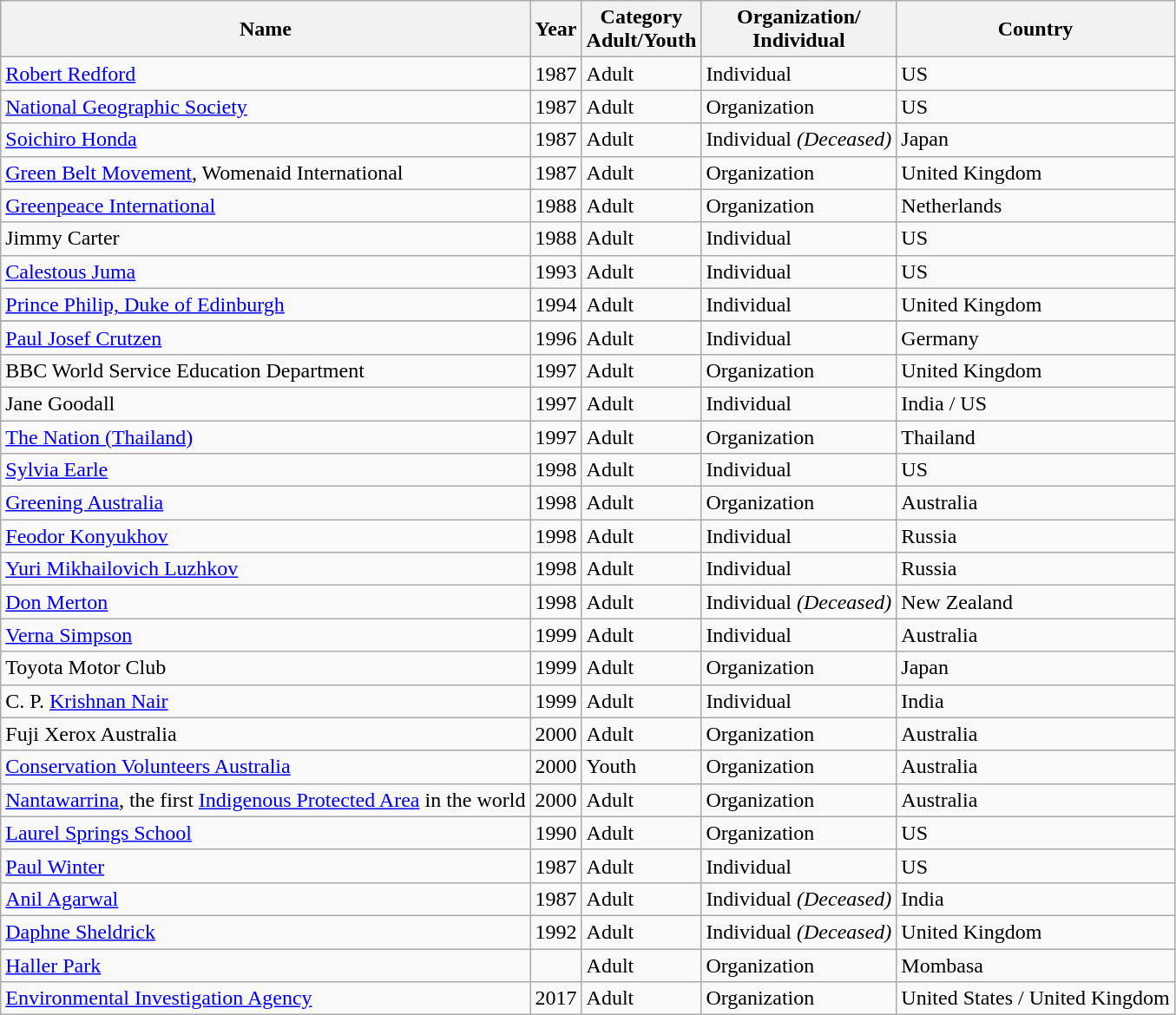<table class="sortable wikitable">
<tr>
<th>Name</th>
<th>Year</th>
<th>Category <br> Adult/Youth</th>
<th>Organization/<br>Individual</th>
<th>Country</th>
</tr>
<tr>
<td><a href='#'>Robert Redford</a></td>
<td>1987</td>
<td>Adult</td>
<td>Individual</td>
<td>US</td>
</tr>
<tr>
<td><a href='#'>National Geographic Society</a></td>
<td>1987</td>
<td>Adult</td>
<td>Organization</td>
<td>US</td>
</tr>
<tr>
<td><a href='#'>Soichiro Honda</a></td>
<td>1987</td>
<td>Adult</td>
<td>Individual <em>(Deceased)</em></td>
<td>Japan</td>
</tr>
<tr>
<td><a href='#'>Green Belt Movement</a>, Womenaid International</td>
<td>1987</td>
<td>Adult</td>
<td>Organization</td>
<td>United Kingdom</td>
</tr>
<tr>
<td><a href='#'>Greenpeace International</a></td>
<td>1988</td>
<td>Adult</td>
<td>Organization</td>
<td>Netherlands</td>
</tr>
<tr>
<td>Jimmy Carter</td>
<td>1988</td>
<td>Adult</td>
<td>Individual</td>
<td>US</td>
</tr>
<tr>
<td><a href='#'>Calestous Juma</a></td>
<td>1993</td>
<td>Adult</td>
<td>Individual</td>
<td>US</td>
</tr>
<tr>
<td><a href='#'>Prince Philip, Duke of Edinburgh</a></td>
<td>1994</td>
<td>Adult</td>
<td>Individual</td>
<td>United Kingdom</td>
</tr>
<tr>
</tr>
<tr>
</tr>
<tr>
<td><a href='#'>Paul Josef Crutzen</a></td>
<td>1996</td>
<td>Adult</td>
<td>Individual</td>
<td>Germany</td>
</tr>
<tr>
<td>BBC World Service Education Department</td>
<td>1997</td>
<td>Adult</td>
<td>Organization</td>
<td>United Kingdom</td>
</tr>
<tr>
<td>Jane Goodall</td>
<td>1997</td>
<td>Adult</td>
<td>Individual</td>
<td>India / US</td>
</tr>
<tr>
<td><a href='#'>The Nation (Thailand)</a></td>
<td>1997</td>
<td>Adult</td>
<td>Organization</td>
<td>Thailand</td>
</tr>
<tr>
<td><a href='#'>Sylvia Earle</a></td>
<td>1998</td>
<td>Adult</td>
<td>Individual</td>
<td>US</td>
</tr>
<tr>
<td><a href='#'>Greening Australia</a></td>
<td>1998</td>
<td>Adult</td>
<td>Organization</td>
<td>Australia</td>
</tr>
<tr>
<td><a href='#'>Feodor Konyukhov</a></td>
<td>1998</td>
<td>Adult</td>
<td>Individual</td>
<td>Russia</td>
</tr>
<tr>
<td><a href='#'>Yuri Mikhailovich Luzhkov</a></td>
<td>1998</td>
<td>Adult</td>
<td>Individual</td>
<td>Russia</td>
</tr>
<tr>
<td><a href='#'>Don Merton</a></td>
<td>1998</td>
<td>Adult</td>
<td>Individual <em>(Deceased)</em></td>
<td>New Zealand</td>
</tr>
<tr>
<td><a href='#'>Verna Simpson</a></td>
<td>1999</td>
<td>Adult</td>
<td>Individual</td>
<td>Australia</td>
</tr>
<tr>
<td>Toyota Motor Club</td>
<td>1999</td>
<td>Adult</td>
<td>Organization</td>
<td>Japan</td>
</tr>
<tr>
<td>C. P. <a href='#'>Krishnan Nair</a></td>
<td>1999</td>
<td>Adult</td>
<td>Individual</td>
<td>India</td>
</tr>
<tr>
<td>Fuji Xerox Australia</td>
<td>2000</td>
<td>Adult</td>
<td>Organization</td>
<td>Australia</td>
</tr>
<tr>
<td><a href='#'>Conservation Volunteers Australia</a></td>
<td>2000</td>
<td>Youth</td>
<td>Organization</td>
<td>Australia</td>
</tr>
<tr>
<td><a href='#'>Nantawarrina</a>, the first <a href='#'>Indigenous Protected Area</a> in the world</td>
<td>2000</td>
<td>Adult</td>
<td>Organization</td>
<td>Australia</td>
</tr>
<tr>
<td><a href='#'>Laurel Springs School</a></td>
<td>1990</td>
<td>Adult</td>
<td>Organization</td>
<td>US</td>
</tr>
<tr>
<td><a href='#'>Paul Winter</a></td>
<td>1987</td>
<td>Adult</td>
<td>Individual</td>
<td>US</td>
</tr>
<tr>
<td><a href='#'>Anil Agarwal</a></td>
<td>1987</td>
<td>Adult</td>
<td>Individual <em>(Deceased)</em></td>
<td>India</td>
</tr>
<tr>
<td><a href='#'>Daphne Sheldrick</a></td>
<td>1992</td>
<td>Adult</td>
<td>Individual <em>(Deceased)</em></td>
<td>United Kingdom</td>
</tr>
<tr>
<td><a href='#'>Haller Park</a></td>
<td></td>
<td>Adult</td>
<td>Organization</td>
<td>Mombasa</td>
</tr>
<tr>
<td><a href='#'>Environmental Investigation Agency</a></td>
<td>2017</td>
<td>Adult</td>
<td>Organization</td>
<td>United States / United Kingdom</td>
</tr>
</table>
